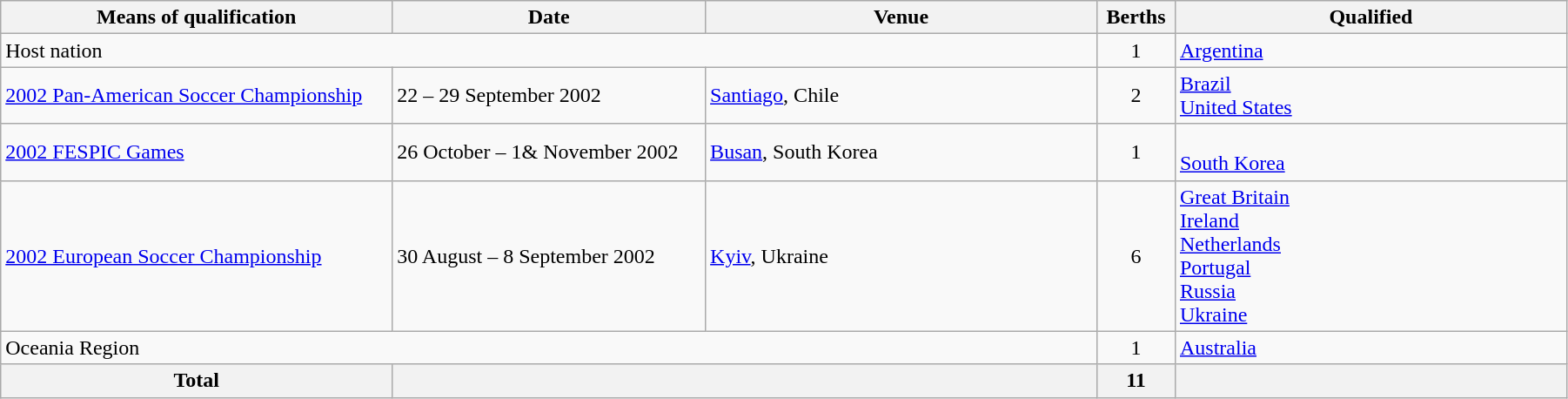<table class="wikitable" style="width:95%;">
<tr>
<th width=25%>Means of qualification</th>
<th width=20%>Date</th>
<th width=25%>Venue</th>
<th width=5%>Berths</th>
<th width=25%>Qualified</th>
</tr>
<tr>
<td colspan=3>Host nation</td>
<td align=center>1</td>
<td> <a href='#'>Argentina</a></td>
</tr>
<tr>
<td><a href='#'>2002 Pan-American Soccer Championship</a></td>
<td>22 – 29 September 2002</td>
<td> <a href='#'>Santiago</a>, Chile</td>
<td align="center">2</td>
<td> <a href='#'>Brazil</a><br> <a href='#'>United States</a></td>
</tr>
<tr>
<td><a href='#'>2002 FESPIC Games</a></td>
<td>26 October – 1& November 2002</td>
<td> <a href='#'>Busan</a>, South Korea</td>
<td align="center">1</td>
<td><br> <a href='#'>South Korea</a></td>
</tr>
<tr>
<td><a href='#'>2002 European Soccer Championship</a></td>
<td>30 August – 8 September 2002</td>
<td> <a href='#'>Kyiv</a>, Ukraine</td>
<td align="center">6</td>
<td> <a href='#'>Great Britain</a><br> <a href='#'>Ireland</a><br> <a href='#'>Netherlands</a><br> <a href='#'>Portugal</a><br> <a href='#'>Russia</a><br> <a href='#'>Ukraine</a></td>
</tr>
<tr>
<td colspan=3>Oceania Region</td>
<td align="center">1</td>
<td> <a href='#'>Australia</a></td>
</tr>
<tr>
<th>Total</th>
<th colspan="2"></th>
<th>11</th>
<th></th>
</tr>
</table>
